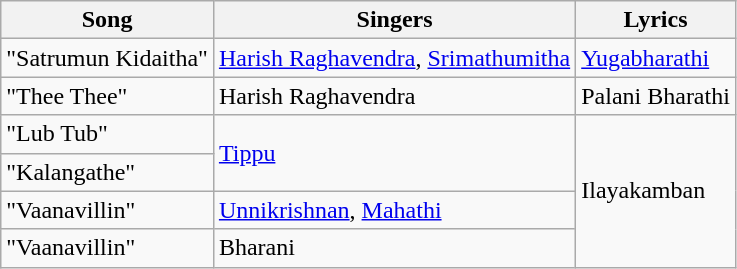<table class="wikitable">
<tr>
<th>Song</th>
<th>Singers</th>
<th>Lyrics</th>
</tr>
<tr>
<td>"Satrumun Kidaitha"</td>
<td><a href='#'>Harish Raghavendra</a>, <a href='#'>Srimathumitha</a></td>
<td><a href='#'>Yugabharathi</a></td>
</tr>
<tr>
<td>"Thee Thee"</td>
<td>Harish Raghavendra</td>
<td>Palani Bharathi</td>
</tr>
<tr>
<td>"Lub Tub"</td>
<td rowspan=2><a href='#'>Tippu</a></td>
<td rowspan=4>Ilayakamban</td>
</tr>
<tr>
<td>"Kalangathe"</td>
</tr>
<tr>
<td>"Vaanavillin"</td>
<td><a href='#'>Unnikrishnan</a>, <a href='#'>Mahathi</a></td>
</tr>
<tr>
<td>"Vaanavillin"</td>
<td>Bharani</td>
</tr>
</table>
